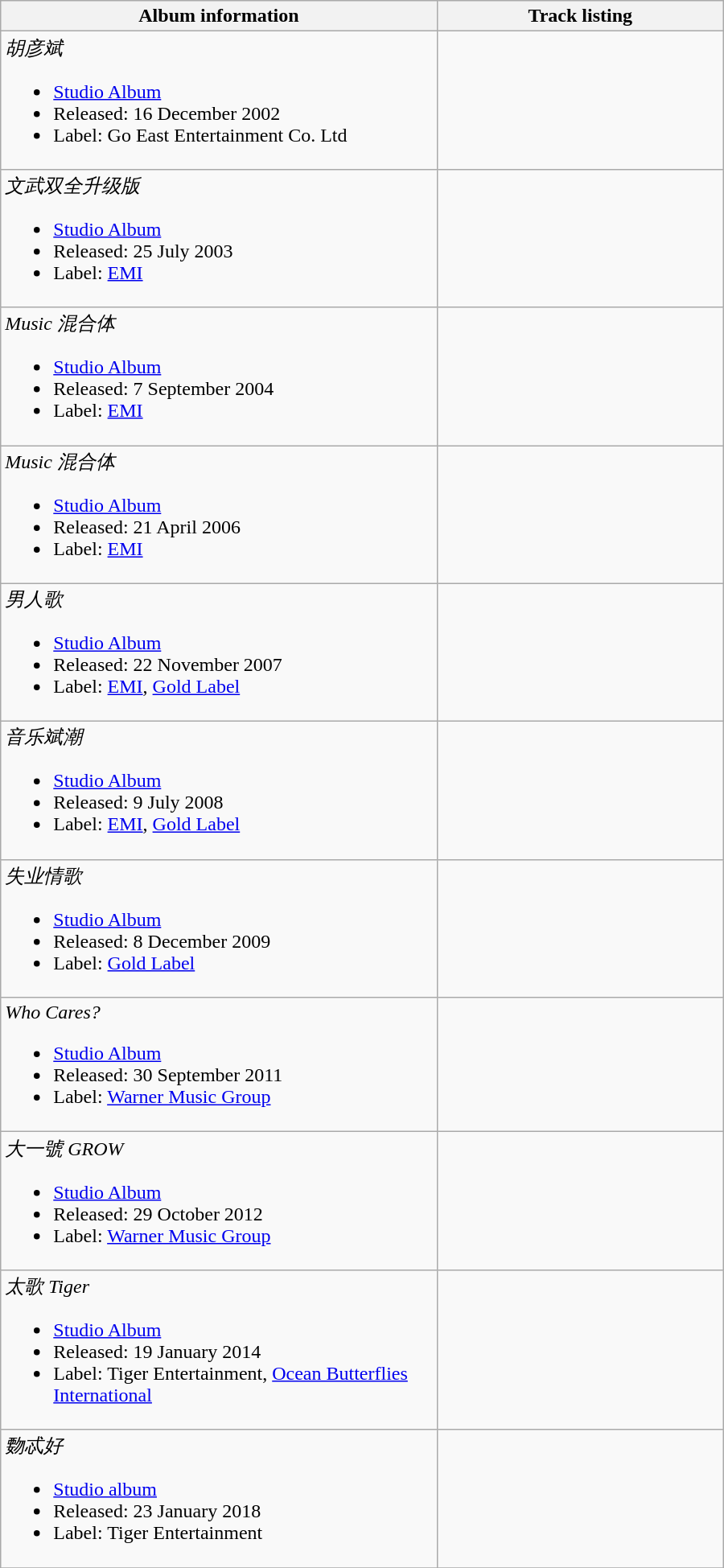<table class="wikitable" style="width:600px">
<tr>
<th>Album information</th>
<th align="center" width="230px">Track listing</th>
</tr>
<tr>
<td><em>胡彦斌</em><br><ul><li><a href='#'>Studio Album</a></li><li>Released: 16 December 2002</li><li>Label: Go East Entertainment Co. Ltd</li></ul></td>
<td style="font-size: 85%;"></td>
</tr>
<tr>
<td><em>文武双全升级版</em><br><ul><li><a href='#'>Studio Album</a></li><li>Released: 25 July 2003</li><li>Label: <a href='#'>EMI</a></li></ul></td>
<td style="font-size: 85%;"></td>
</tr>
<tr>
<td><em>Music 混合体</em><br><ul><li><a href='#'>Studio Album</a></li><li>Released: 7 September 2004</li><li>Label: <a href='#'>EMI</a></li></ul></td>
<td style="font-size: 85%;"></td>
</tr>
<tr>
<td><em>Music 混合体</em><br><ul><li><a href='#'>Studio Album</a></li><li>Released: 21 April 2006</li><li>Label: <a href='#'>EMI</a></li></ul></td>
<td style="font-size: 85%;"></td>
</tr>
<tr>
<td><em>男人歌</em><br><ul><li><a href='#'>Studio Album</a></li><li>Released: 22 November 2007</li><li>Label: <a href='#'>EMI</a>, <a href='#'>Gold Label</a></li></ul></td>
<td style="font-size: 85%;"></td>
</tr>
<tr>
<td><em>音乐斌潮</em><br><ul><li><a href='#'>Studio Album</a></li><li>Released: 9 July 2008</li><li>Label: <a href='#'>EMI</a>, <a href='#'>Gold Label</a></li></ul></td>
<td style="font-size: 85%;"></td>
</tr>
<tr>
<td><em>失业情歌</em><br><ul><li><a href='#'>Studio Album</a></li><li>Released: 8 December 2009</li><li>Label: <a href='#'>Gold Label</a></li></ul></td>
<td style="font-size: 85%;"></td>
</tr>
<tr>
<td><em>Who Cares?</em><br><ul><li><a href='#'>Studio Album</a></li><li>Released: 30 September 2011</li><li>Label: <a href='#'>Warner Music Group</a></li></ul></td>
<td style="font-size: 85%;"></td>
</tr>
<tr>
<td><em>大一號 GROW</em><br><ul><li><a href='#'>Studio Album</a></li><li>Released: 29 October 2012</li><li>Label: <a href='#'>Warner Music Group</a></li></ul></td>
<td style="font-size: 85%;"></td>
</tr>
<tr>
<td><em>太歌 Tiger</em><br><ul><li><a href='#'>Studio Album</a></li><li>Released: 19 January 2014</li><li>Label: Tiger Entertainment, <a href='#'>Ocean Butterflies International</a></li></ul></td>
<td style="font-size: 85%;"></td>
</tr>
<tr>
<td><em>覅忒好</em><br><ul><li><a href='#'>Studio album</a></li><li>Released: 23 January 2018</li><li>Label: Tiger Entertainment</li></ul></td>
<td style="font-size: 85%;"></td>
</tr>
<tr>
</tr>
</table>
